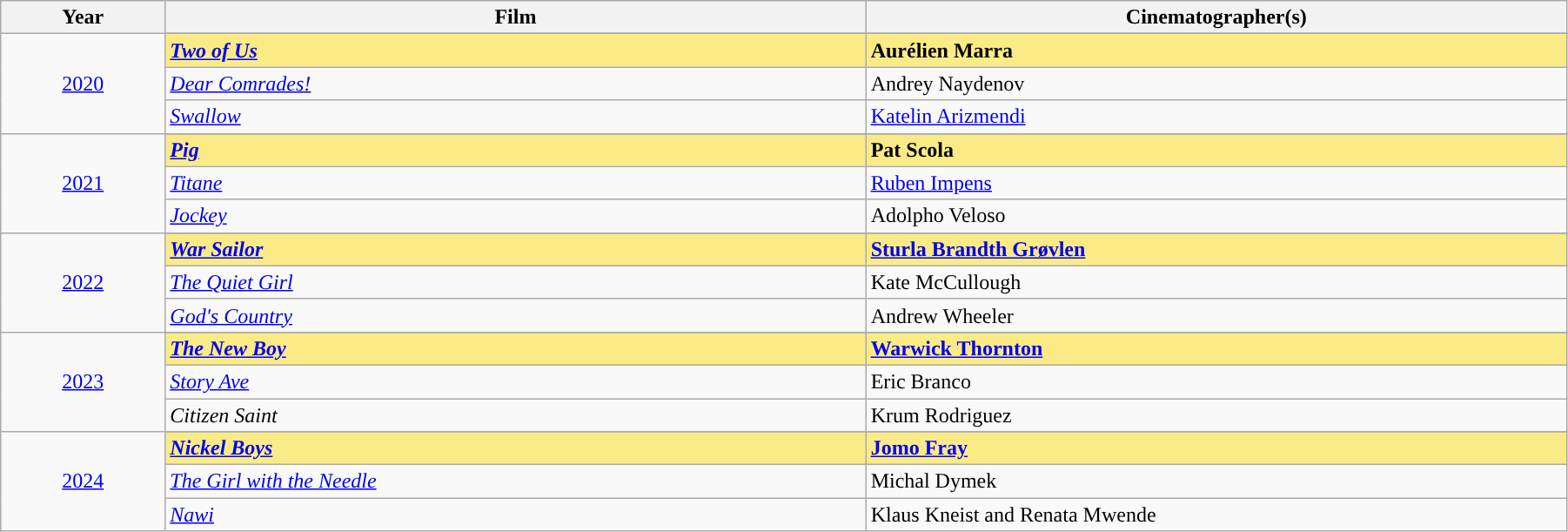<table class="wikitable" width="95%" cellpadding="5">
<tr>
<th width="100"><strong>Year</strong></th>
<th width="450"><strong>Film</strong></th>
<th width="450"><strong>Cinematographer(s)</strong></th>
</tr>
<tr>
<td rowspan="4" style="text-align:center;"><a href='#'>2020</a><br></td>
</tr>
<tr>
<td style="background:#FAEB86;"><strong><em><a href='#'>Two of Us</a></em></strong></td>
<td style="background:#FAEB86;"><strong>Aurélien Marra</strong></td>
</tr>
<tr>
<td><em><a href='#'>Dear Comrades!</a></em></td>
<td>Andrey Naydenov</td>
</tr>
<tr>
<td><em><a href='#'>Swallow</a></em></td>
<td><a href='#'>Katelin Arizmendi</a></td>
</tr>
<tr>
<td rowspan="4" style="text-align:center;"><a href='#'>2021</a></td>
</tr>
<tr>
<td style="background:#FAEB86;"><strong><em><a href='#'>Pig</a></em></strong></td>
<td style="background:#FAEB86;"><strong>Pat Scola</strong></td>
</tr>
<tr>
<td><em><a href='#'>Titane</a></em></td>
<td><a href='#'>Ruben Impens</a></td>
</tr>
<tr>
<td><em><a href='#'>Jockey</a></em></td>
<td>Adolpho Veloso</td>
</tr>
<tr>
<td rowspan="4" style="text-align:center;"><a href='#'>2022</a></td>
</tr>
<tr>
<td style="background:#FAEB86;"><strong><em><a href='#'>War Sailor</a></em></strong></td>
<td style="background:#FAEB86;"><strong><a href='#'>Sturla Brandth Grøvlen</a></strong></td>
</tr>
<tr>
<td><em><a href='#'>The Quiet Girl</a></em></td>
<td>Kate McCullough</td>
</tr>
<tr>
<td><em><a href='#'>God's Country</a></em></td>
<td>Andrew Wheeler</td>
</tr>
<tr>
<td rowspan="4" style="text-align:center;"><a href='#'>2023</a></td>
</tr>
<tr>
<td style="background:#FAEB86;"><strong><em><a href='#'>The New Boy</a></em></strong></td>
<td style="background:#FAEB86;"><strong><a href='#'>Warwick Thornton</a></strong></td>
</tr>
<tr>
<td><em><a href='#'>Story Ave</a></em></td>
<td>Eric Branco</td>
</tr>
<tr>
<td><em>Citizen Saint </em></td>
<td>Krum Rodriguez</td>
</tr>
<tr>
<td rowspan="4" style="text-align:center;"><a href='#'>2024</a></td>
</tr>
<tr>
<td style="background:#FAEB86;"><strong><em><a href='#'>Nickel Boys</a></em></strong></td>
<td style="background:#FAEB86;"><strong><a href='#'>Jomo Fray</a></strong></td>
</tr>
<tr>
<td><em><a href='#'>The Girl with the Needle</a></em></td>
<td>Michal Dymek</td>
</tr>
<tr>
<td><em><a href='#'>Nawi</a></em></td>
<td>Klaus Kneist and Renata Mwende</td>
</tr>
</table>
